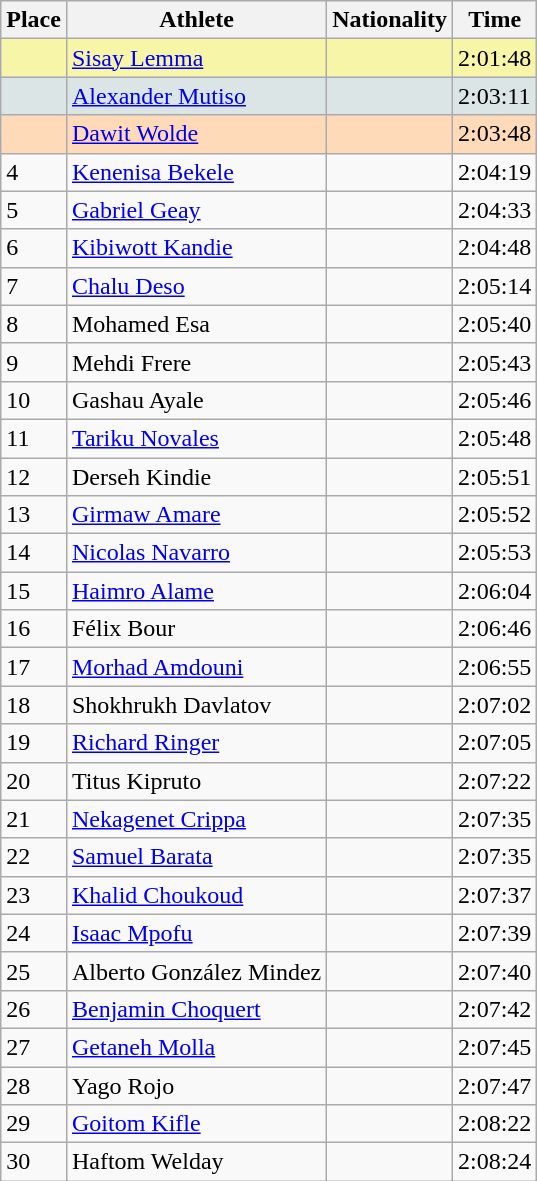<table class="wikitable sortable">
<tr>
<th scope="col">Place</th>
<th scope="col">Athlete</th>
<th scope="col">Nationality</th>
<th scope="col">Time</th>
</tr>
<tr bgcolor="#F7F6A8">
<td></td>
<td><a href='#'>Sisay Lemma</a></td>
<td></td>
<td>2:01:48</td>
</tr>
<tr bgcolor="#DCE5E5">
<td></td>
<td><a href='#'>Alexander Mutiso</a></td>
<td></td>
<td>2:03:11</td>
</tr>
<tr bgcolor="#FFDAB9">
<td></td>
<td><a href='#'>Dawit Wolde</a></td>
<td></td>
<td>2:03:48</td>
</tr>
<tr>
<td>4</td>
<td><a href='#'>Kenenisa Bekele</a></td>
<td></td>
<td>2:04:19</td>
</tr>
<tr>
<td>5</td>
<td><a href='#'>Gabriel Geay</a></td>
<td></td>
<td>2:04:33</td>
</tr>
<tr>
<td>6</td>
<td><a href='#'>Kibiwott Kandie</a></td>
<td></td>
<td>2:04:48</td>
</tr>
<tr>
<td>7</td>
<td><a href='#'>Chalu Deso</a></td>
<td></td>
<td>2:05:14</td>
</tr>
<tr>
<td>8</td>
<td>Mohamed Esa</td>
<td></td>
<td>2:05:40</td>
</tr>
<tr>
<td>9</td>
<td>Mehdi Frere</td>
<td></td>
<td>2:05:43</td>
</tr>
<tr>
<td>10</td>
<td>Gashau Ayale</td>
<td></td>
<td>2:05:46</td>
</tr>
<tr>
<td>11</td>
<td><a href='#'>Tariku Novales</a></td>
<td></td>
<td>2:05:48</td>
</tr>
<tr>
<td>12</td>
<td>Derseh Kindie</td>
<td></td>
<td>2:05:51</td>
</tr>
<tr>
<td>13</td>
<td><a href='#'>Girmaw Amare</a></td>
<td></td>
<td>2:05:52</td>
</tr>
<tr>
<td>14</td>
<td><a href='#'>Nicolas Navarro</a></td>
<td></td>
<td>2:05:53</td>
</tr>
<tr>
<td>15</td>
<td><a href='#'>Haimro Alame</a></td>
<td></td>
<td>2:06:04</td>
</tr>
<tr>
<td>16</td>
<td>Félix Bour</td>
<td></td>
<td>2:06:46</td>
</tr>
<tr>
<td>17</td>
<td><a href='#'>Morhad Amdouni</a></td>
<td></td>
<td>2:06:55</td>
</tr>
<tr>
<td>18</td>
<td>Shokhrukh Davlatov</td>
<td></td>
<td>2:07:02</td>
</tr>
<tr>
<td>19</td>
<td><a href='#'>Richard Ringer</a></td>
<td></td>
<td>2:07:05</td>
</tr>
<tr>
<td>20</td>
<td>Titus Kipruto</td>
<td></td>
<td>2:07:22</td>
</tr>
<tr>
<td>21</td>
<td><a href='#'>Nekagenet Crippa</a></td>
<td></td>
<td>2:07:35</td>
</tr>
<tr>
<td>22</td>
<td><a href='#'>Samuel Barata</a></td>
<td></td>
<td>2:07:35</td>
</tr>
<tr>
<td>23</td>
<td><a href='#'>Khalid Choukoud</a></td>
<td></td>
<td>2:07:37</td>
</tr>
<tr>
<td>24</td>
<td><a href='#'>Isaac Mpofu</a></td>
<td></td>
<td>2:07:39</td>
</tr>
<tr>
<td>25</td>
<td>Alberto González Mindez</td>
<td></td>
<td>2:07:40</td>
</tr>
<tr>
<td>26</td>
<td><a href='#'>Benjamin Choquert</a></td>
<td></td>
<td>2:07:42</td>
</tr>
<tr>
<td>27</td>
<td><a href='#'>Getaneh Molla</a></td>
<td></td>
<td>2:07:45</td>
</tr>
<tr>
<td>28</td>
<td>Yago Rojo</td>
<td></td>
<td>2:07:47</td>
</tr>
<tr>
<td>29</td>
<td><a href='#'>Goitom Kifle</a></td>
<td></td>
<td>2:08:22</td>
</tr>
<tr>
<td>30</td>
<td>Haftom Welday</td>
<td></td>
<td>2:08:24</td>
</tr>
</table>
